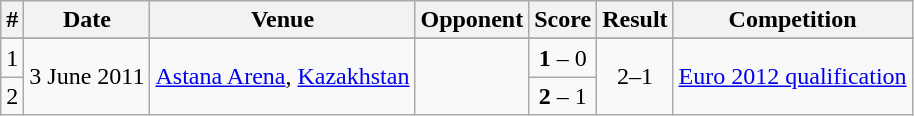<table class="wikitable" border="1">
<tr>
<th>#</th>
<th>Date</th>
<th>Venue</th>
<th>Opponent</th>
<th>Score</th>
<th>Result</th>
<th>Competition</th>
</tr>
<tr>
</tr>
<tr>
<td>1</td>
<td rowspan="2">3 June 2011</td>
<td rowspan="2"><a href='#'>Astana Arena</a>, <a href='#'>Kazakhstan</a></td>
<td rowspan="2"></td>
<td align=center><strong>1</strong> – 0</td>
<td rowspan="2" align=center>2–1</td>
<td rowspan="2"><a href='#'>Euro 2012 qualification</a></td>
</tr>
<tr>
<td>2</td>
<td align=center><strong>2</strong> – 1</td>
</tr>
</table>
